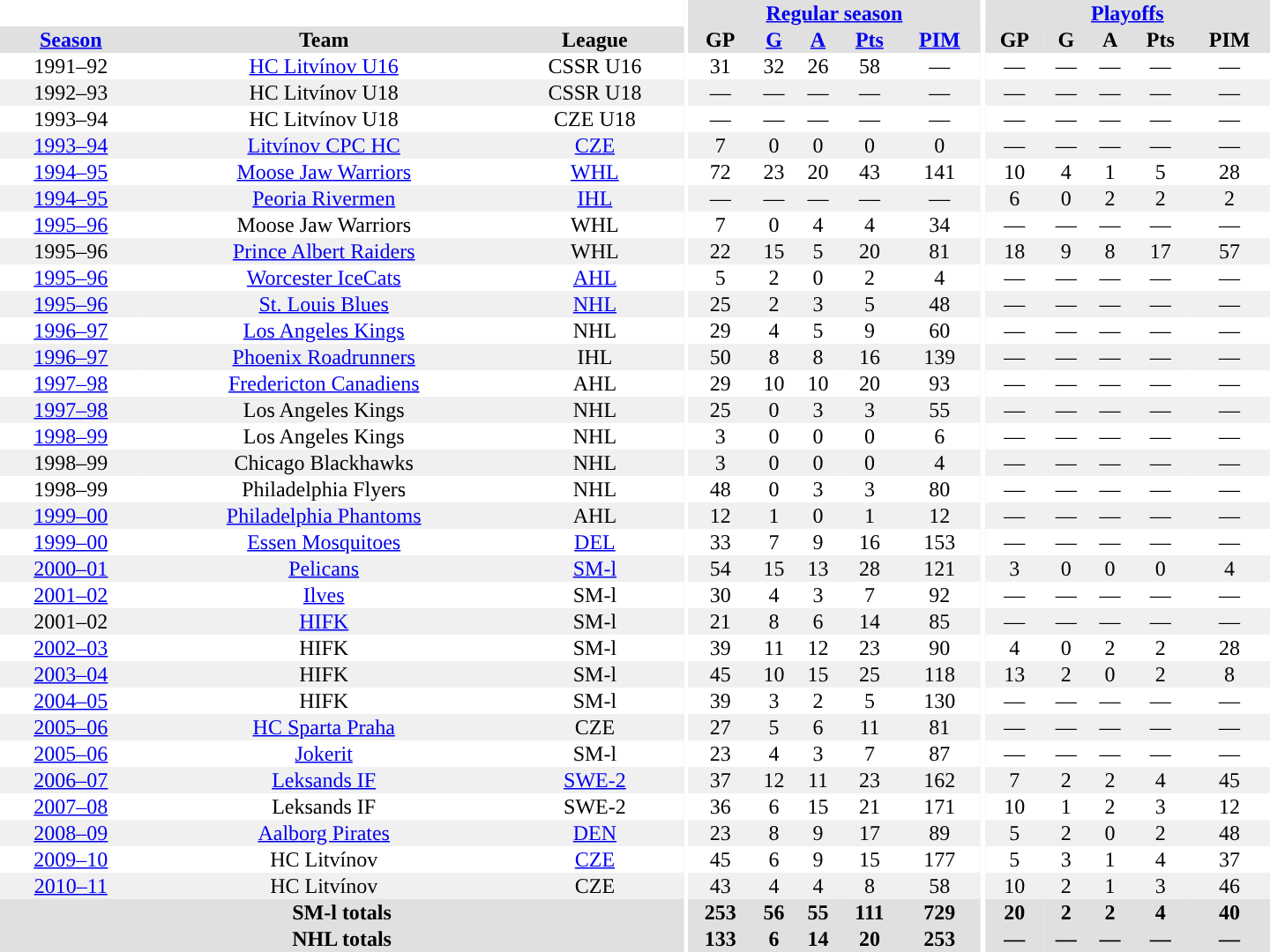<table border="0" cellpadding="1" cellspacing="0" style="text-align:center; width:60em">
<tr bgcolor="#e0e0e0">
<th colspan="3" bgcolor="#ffffff"></th>
<th rowspan="100" bgcolor="#ffffff"></th>
<th colspan="5"><a href='#'>Regular season</a></th>
<th rowspan="100" bgcolor="#ffffff"></th>
<th colspan="5"><a href='#'>Playoffs</a></th>
</tr>
<tr bgcolor="#e0e0e0">
<th><a href='#'>Season</a></th>
<th>Team</th>
<th>League</th>
<th>GP</th>
<th><a href='#'>G</a></th>
<th><a href='#'>A</a></th>
<th><a href='#'>Pts</a></th>
<th><a href='#'>PIM</a></th>
<th>GP</th>
<th>G</th>
<th>A</th>
<th>Pts</th>
<th>PIM</th>
</tr>
<tr>
<td>1991–92</td>
<td><a href='#'>HC Litvínov U16</a></td>
<td>CSSR U16</td>
<td>31</td>
<td>32</td>
<td>26</td>
<td>58</td>
<td>—</td>
<td>—</td>
<td>—</td>
<td>—</td>
<td>—</td>
<td>—</td>
</tr>
<tr bgcolor="#f0f0f0">
<td>1992–93</td>
<td>HC Litvínov U18</td>
<td>CSSR U18</td>
<td>—</td>
<td>—</td>
<td>—</td>
<td>—</td>
<td>—</td>
<td>—</td>
<td>—</td>
<td>—</td>
<td>—</td>
<td>—</td>
</tr>
<tr>
<td>1993–94</td>
<td>HC Litvínov U18</td>
<td>CZE U18</td>
<td>—</td>
<td>—</td>
<td>—</td>
<td>—</td>
<td>—</td>
<td>—</td>
<td>—</td>
<td>—</td>
<td>—</td>
<td>—</td>
</tr>
<tr bgcolor="#f0f0f0">
<td><a href='#'>1993–94</a></td>
<td><a href='#'>Litvínov CPC HC</a></td>
<td><a href='#'>CZE</a></td>
<td>7</td>
<td>0</td>
<td>0</td>
<td>0</td>
<td>0</td>
<td>—</td>
<td>—</td>
<td>—</td>
<td>—</td>
<td>—</td>
</tr>
<tr>
<td><a href='#'>1994–95</a></td>
<td><a href='#'>Moose Jaw Warriors</a></td>
<td><a href='#'>WHL</a></td>
<td>72</td>
<td>23</td>
<td>20</td>
<td>43</td>
<td>141</td>
<td>10</td>
<td>4</td>
<td>1</td>
<td>5</td>
<td>28</td>
</tr>
<tr bgcolor="#f0f0f0">
<td><a href='#'>1994–95</a></td>
<td><a href='#'>Peoria Rivermen</a></td>
<td><a href='#'>IHL</a></td>
<td>—</td>
<td>—</td>
<td>—</td>
<td>—</td>
<td>—</td>
<td>6</td>
<td>0</td>
<td>2</td>
<td>2</td>
<td>2</td>
</tr>
<tr>
<td><a href='#'>1995–96</a></td>
<td>Moose Jaw Warriors</td>
<td>WHL</td>
<td>7</td>
<td>0</td>
<td>4</td>
<td>4</td>
<td>34</td>
<td>—</td>
<td>—</td>
<td>—</td>
<td>—</td>
<td>—</td>
</tr>
<tr bgcolor="#f0f0f0">
<td>1995–96</td>
<td><a href='#'>Prince Albert Raiders</a></td>
<td>WHL</td>
<td>22</td>
<td>15</td>
<td>5</td>
<td>20</td>
<td>81</td>
<td>18</td>
<td>9</td>
<td>8</td>
<td>17</td>
<td>57</td>
</tr>
<tr>
<td><a href='#'>1995–96</a></td>
<td><a href='#'>Worcester IceCats</a></td>
<td><a href='#'>AHL</a></td>
<td>5</td>
<td>2</td>
<td>0</td>
<td>2</td>
<td>4</td>
<td>—</td>
<td>—</td>
<td>—</td>
<td>—</td>
<td>—</td>
</tr>
<tr bgcolor="#f0f0f0">
<td><a href='#'>1995–96</a></td>
<td><a href='#'>St. Louis Blues</a></td>
<td><a href='#'>NHL</a></td>
<td>25</td>
<td>2</td>
<td>3</td>
<td>5</td>
<td>48</td>
<td>—</td>
<td>—</td>
<td>—</td>
<td>—</td>
<td>—</td>
</tr>
<tr>
<td><a href='#'>1996–97</a></td>
<td><a href='#'>Los Angeles Kings</a></td>
<td>NHL</td>
<td>29</td>
<td>4</td>
<td>5</td>
<td>9</td>
<td>60</td>
<td>—</td>
<td>—</td>
<td>—</td>
<td>—</td>
<td>—</td>
</tr>
<tr bgcolor="#f0f0f0">
<td><a href='#'>1996–97</a></td>
<td><a href='#'>Phoenix Roadrunners</a></td>
<td>IHL</td>
<td>50</td>
<td>8</td>
<td>8</td>
<td>16</td>
<td>139</td>
<td>—</td>
<td>—</td>
<td>—</td>
<td>—</td>
<td>—</td>
</tr>
<tr>
<td><a href='#'>1997–98</a></td>
<td><a href='#'>Fredericton Canadiens</a></td>
<td>AHL</td>
<td>29</td>
<td>10</td>
<td>10</td>
<td>20</td>
<td>93</td>
<td>—</td>
<td>—</td>
<td>—</td>
<td>—</td>
<td>—</td>
</tr>
<tr bgcolor="#f0f0f0">
<td><a href='#'>1997–98</a></td>
<td>Los Angeles Kings</td>
<td>NHL</td>
<td>25</td>
<td>0</td>
<td>3</td>
<td>3</td>
<td>55</td>
<td>—</td>
<td>—</td>
<td>—</td>
<td>—</td>
<td>—</td>
</tr>
<tr>
<td><a href='#'>1998–99</a></td>
<td>Los Angeles Kings</td>
<td>NHL</td>
<td>3</td>
<td>0</td>
<td>0</td>
<td>0</td>
<td>6</td>
<td>—</td>
<td>—</td>
<td>—</td>
<td>—</td>
<td>—</td>
</tr>
<tr bgcolor="#f0f0f0">
<td>1998–99</td>
<td>Chicago Blackhawks</td>
<td>NHL</td>
<td>3</td>
<td>0</td>
<td>0</td>
<td>0</td>
<td>4</td>
<td>—</td>
<td>—</td>
<td>—</td>
<td>—</td>
<td>—</td>
</tr>
<tr>
<td>1998–99</td>
<td>Philadelphia Flyers</td>
<td>NHL</td>
<td>48</td>
<td>0</td>
<td>3</td>
<td>3</td>
<td>80</td>
<td>—</td>
<td>—</td>
<td>—</td>
<td>—</td>
<td>—</td>
</tr>
<tr bgcolor="#f0f0f0">
<td><a href='#'>1999–00</a></td>
<td><a href='#'>Philadelphia Phantoms</a></td>
<td>AHL</td>
<td>12</td>
<td>1</td>
<td>0</td>
<td>1</td>
<td>12</td>
<td>—</td>
<td>—</td>
<td>—</td>
<td>—</td>
<td>—</td>
</tr>
<tr>
<td><a href='#'>1999–00</a></td>
<td><a href='#'>Essen Mosquitoes</a></td>
<td><a href='#'>DEL</a></td>
<td>33</td>
<td>7</td>
<td>9</td>
<td>16</td>
<td>153</td>
<td>—</td>
<td>—</td>
<td>—</td>
<td>—</td>
<td>—</td>
</tr>
<tr bgcolor="#f0f0f0">
<td><a href='#'>2000–01</a></td>
<td><a href='#'>Pelicans</a></td>
<td><a href='#'>SM-l</a></td>
<td>54</td>
<td>15</td>
<td>13</td>
<td>28</td>
<td>121</td>
<td>3</td>
<td>0</td>
<td>0</td>
<td>0</td>
<td>4</td>
</tr>
<tr>
<td><a href='#'>2001–02</a></td>
<td><a href='#'>Ilves</a></td>
<td>SM-l</td>
<td>30</td>
<td>4</td>
<td>3</td>
<td>7</td>
<td>92</td>
<td>—</td>
<td>—</td>
<td>—</td>
<td>—</td>
<td>—</td>
</tr>
<tr bgcolor="#f0f0f0">
<td>2001–02</td>
<td><a href='#'>HIFK</a></td>
<td>SM-l</td>
<td>21</td>
<td>8</td>
<td>6</td>
<td>14</td>
<td>85</td>
<td>—</td>
<td>—</td>
<td>—</td>
<td>—</td>
<td>—</td>
</tr>
<tr>
<td><a href='#'>2002–03</a></td>
<td>HIFK</td>
<td>SM-l</td>
<td>39</td>
<td>11</td>
<td>12</td>
<td>23</td>
<td>90</td>
<td>4</td>
<td>0</td>
<td>2</td>
<td>2</td>
<td>28</td>
</tr>
<tr bgcolor="#f0f0f0">
<td><a href='#'>2003–04</a></td>
<td>HIFK</td>
<td>SM-l</td>
<td>45</td>
<td>10</td>
<td>15</td>
<td>25</td>
<td>118</td>
<td>13</td>
<td>2</td>
<td>0</td>
<td>2</td>
<td>8</td>
</tr>
<tr>
<td><a href='#'>2004–05</a></td>
<td>HIFK</td>
<td>SM-l</td>
<td>39</td>
<td>3</td>
<td>2</td>
<td>5</td>
<td>130</td>
<td>—</td>
<td>—</td>
<td>—</td>
<td>—</td>
<td>—</td>
</tr>
<tr bgcolor="#f0f0f0">
<td><a href='#'>2005–06</a></td>
<td><a href='#'>HC Sparta Praha</a></td>
<td>CZE</td>
<td>27</td>
<td>5</td>
<td>6</td>
<td>11</td>
<td>81</td>
<td>—</td>
<td>—</td>
<td>—</td>
<td>—</td>
<td>—</td>
</tr>
<tr>
<td><a href='#'>2005–06</a></td>
<td><a href='#'>Jokerit</a></td>
<td>SM-l</td>
<td>23</td>
<td>4</td>
<td>3</td>
<td>7</td>
<td>87</td>
<td>—</td>
<td>—</td>
<td>—</td>
<td>—</td>
<td>—</td>
</tr>
<tr bgcolor="#f0f0f0">
<td><a href='#'>2006–07</a></td>
<td><a href='#'>Leksands IF</a></td>
<td><a href='#'>SWE-2</a></td>
<td>37</td>
<td>12</td>
<td>11</td>
<td>23</td>
<td>162</td>
<td>7</td>
<td>2</td>
<td>2</td>
<td>4</td>
<td>45</td>
</tr>
<tr>
<td><a href='#'>2007–08</a></td>
<td>Leksands IF</td>
<td>SWE-2</td>
<td>36</td>
<td>6</td>
<td>15</td>
<td>21</td>
<td>171</td>
<td>10</td>
<td>1</td>
<td>2</td>
<td>3</td>
<td>12</td>
</tr>
<tr bgcolor="#f0f0f0">
<td><a href='#'>2008–09</a></td>
<td><a href='#'>Aalborg Pirates</a></td>
<td><a href='#'>DEN</a></td>
<td>23</td>
<td>8</td>
<td>9</td>
<td>17</td>
<td>89</td>
<td>5</td>
<td>2</td>
<td>0</td>
<td>2</td>
<td>48</td>
</tr>
<tr>
<td><a href='#'>2009–10</a></td>
<td>HC Litvínov</td>
<td><a href='#'>CZE</a></td>
<td>45</td>
<td>6</td>
<td>9</td>
<td>15</td>
<td>177</td>
<td>5</td>
<td>3</td>
<td>1</td>
<td>4</td>
<td>37</td>
</tr>
<tr bgcolor="#f0f0f0">
<td><a href='#'>2010–11</a></td>
<td>HC Litvínov</td>
<td>CZE</td>
<td>43</td>
<td>4</td>
<td>4</td>
<td>8</td>
<td>58</td>
<td>10</td>
<td>2</td>
<td>1</td>
<td>3</td>
<td>46</td>
</tr>
<tr bgcolor="#e0e0e0">
<th colspan="3">SM-l totals</th>
<th>253</th>
<th>56</th>
<th>55</th>
<th>111</th>
<th>729</th>
<th>20</th>
<th>2</th>
<th>2</th>
<th>4</th>
<th>40</th>
</tr>
<tr bgcolor="#e0e0e0">
<th colspan="3">NHL totals</th>
<th>133</th>
<th>6</th>
<th>14</th>
<th>20</th>
<th>253</th>
<th>—</th>
<th>—</th>
<th>—</th>
<th>—</th>
<th>—</th>
</tr>
</table>
